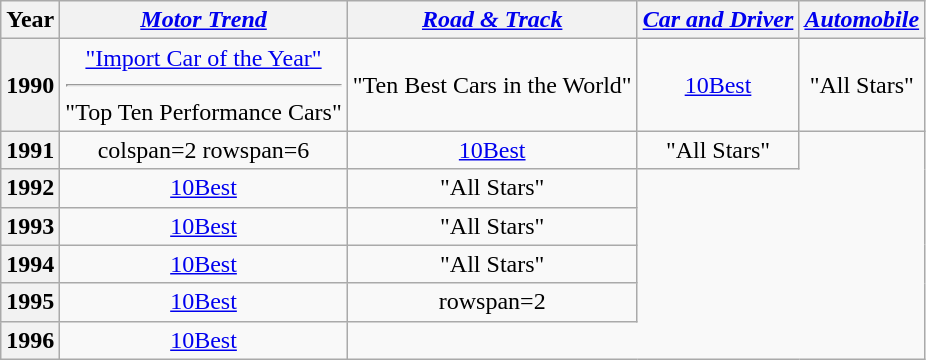<table class="wikitable" style="font-size:100%;text-align:center;">
<tr>
<th>Year</th>
<th><em><a href='#'>Motor Trend</a></em></th>
<th><em><a href='#'>Road & Track</a></em></th>
<th><em><a href='#'>Car and Driver</a></em></th>
<th><a href='#'><em>Automobile</em></a></th>
</tr>
<tr>
<th>1990</th>
<td><a href='#'>"Import Car of the Year"</a><hr>"Top Ten Performance Cars"</td>
<td>"Ten Best Cars in the World"</td>
<td><a href='#'>10Best</a></td>
<td>"All Stars"</td>
</tr>
<tr>
<th>1991</th>
<td>colspan=2 rowspan=6 </td>
<td><a href='#'>10Best</a></td>
<td>"All Stars"</td>
</tr>
<tr>
<th>1992</th>
<td><a href='#'>10Best</a></td>
<td>"All Stars"</td>
</tr>
<tr>
<th>1993</th>
<td><a href='#'>10Best</a></td>
<td>"All Stars"</td>
</tr>
<tr>
<th>1994</th>
<td><a href='#'>10Best</a></td>
<td>"All Stars"</td>
</tr>
<tr>
<th>1995</th>
<td><a href='#'>10Best</a></td>
<td>rowspan=2 </td>
</tr>
<tr>
<th>1996</th>
<td><a href='#'>10Best</a></td>
</tr>
</table>
